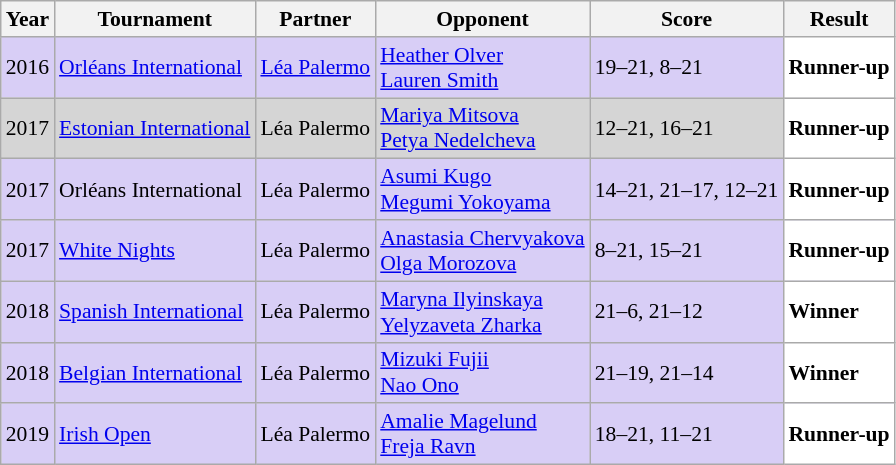<table class="sortable wikitable" style="font-size: 90%;">
<tr>
<th>Year</th>
<th>Tournament</th>
<th>Partner</th>
<th>Opponent</th>
<th>Score</th>
<th>Result</th>
</tr>
<tr style="background:#D8CEF6">
<td align="center">2016</td>
<td align="left"><a href='#'>Orléans International</a></td>
<td align="left"> <a href='#'>Léa Palermo</a></td>
<td align="left"> <a href='#'>Heather Olver</a><br> <a href='#'>Lauren Smith</a></td>
<td align="left">19–21, 8–21</td>
<td style="text-align:left; background:white"> <strong>Runner-up</strong></td>
</tr>
<tr style="background:#D5D5D5">
<td align="center">2017</td>
<td align="left"><a href='#'>Estonian International</a></td>
<td align="left"> Léa Palermo</td>
<td align="left"> <a href='#'>Mariya Mitsova</a><br> <a href='#'>Petya Nedelcheva</a></td>
<td align="left">12–21, 16–21</td>
<td style="text-align:left; background:white"> <strong>Runner-up</strong></td>
</tr>
<tr style="background:#D8CEF6">
<td align="center">2017</td>
<td align="left">Orléans International</td>
<td align="left"> Léa Palermo</td>
<td align="left"> <a href='#'>Asumi Kugo</a><br> <a href='#'>Megumi Yokoyama</a></td>
<td align="left">14–21, 21–17, 12–21</td>
<td style="text-align:left; background:white"> <strong>Runner-up</strong></td>
</tr>
<tr style="background:#D8CEF6">
<td align="center">2017</td>
<td align="left"><a href='#'>White Nights</a></td>
<td align="left"> Léa Palermo</td>
<td align="left"> <a href='#'>Anastasia Chervyakova</a><br> <a href='#'>Olga Morozova</a></td>
<td align="left">8–21, 15–21</td>
<td style="text-align:left; background:white"> <strong>Runner-up</strong></td>
</tr>
<tr style="background:#D8CEF6">
<td align="center">2018</td>
<td align="left"><a href='#'>Spanish International</a></td>
<td align="left"> Léa Palermo</td>
<td align="left"> <a href='#'>Maryna Ilyinskaya</a><br> <a href='#'>Yelyzaveta Zharka</a></td>
<td align="left">21–6, 21–12</td>
<td style="text-align:left; background:white"> <strong>Winner</strong></td>
</tr>
<tr style="background:#D8CEF6">
<td align="center">2018</td>
<td align="left"><a href='#'>Belgian International</a></td>
<td align="left"> Léa Palermo</td>
<td align="left"> <a href='#'>Mizuki Fujii</a><br> <a href='#'>Nao Ono</a></td>
<td align="left">21–19, 21–14</td>
<td style="text-align:left; background:white"> <strong>Winner</strong></td>
</tr>
<tr style="background:#D8CEF6">
<td align="center">2019</td>
<td align="left"><a href='#'>Irish Open</a></td>
<td align="left"> Léa Palermo</td>
<td align="left"> <a href='#'>Amalie Magelund</a><br> <a href='#'>Freja Ravn</a></td>
<td align="left">18–21, 11–21</td>
<td style="text-align:left; background:white"> <strong>Runner-up</strong></td>
</tr>
</table>
